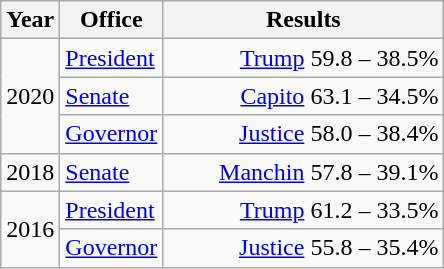<table class="wikitable">
<tr>
<th width="30">Year</th>
<th width="60">Office</th>
<th width="180">Results</th>
</tr>
<tr>
<td rowspan="3">2020</td>
<td><a href='#'>President</a></td>
<td align="right" ><a href='#'>Trump</a> 59.8 – 38.5%</td>
</tr>
<tr>
<td><a href='#'>Senate</a></td>
<td align="right" ><a href='#'>Capito</a> 63.1 – 34.5%</td>
</tr>
<tr>
<td><a href='#'>Governor</a></td>
<td align="right" ><a href='#'>Justice</a> 58.0 – 38.4%</td>
</tr>
<tr>
<td>2018</td>
<td><a href='#'>Senate</a></td>
<td align="right" ><a href='#'>Manchin</a> 57.8 – 39.1%</td>
</tr>
<tr>
<td rowspan="2">2016</td>
<td><a href='#'>President</a></td>
<td align="right" ><a href='#'>Trump</a> 61.2 – 33.5%</td>
</tr>
<tr>
<td><a href='#'>Governor</a></td>
<td align="right" ><a href='#'>Justice</a> 55.8 – 35.4%</td>
</tr>
</table>
